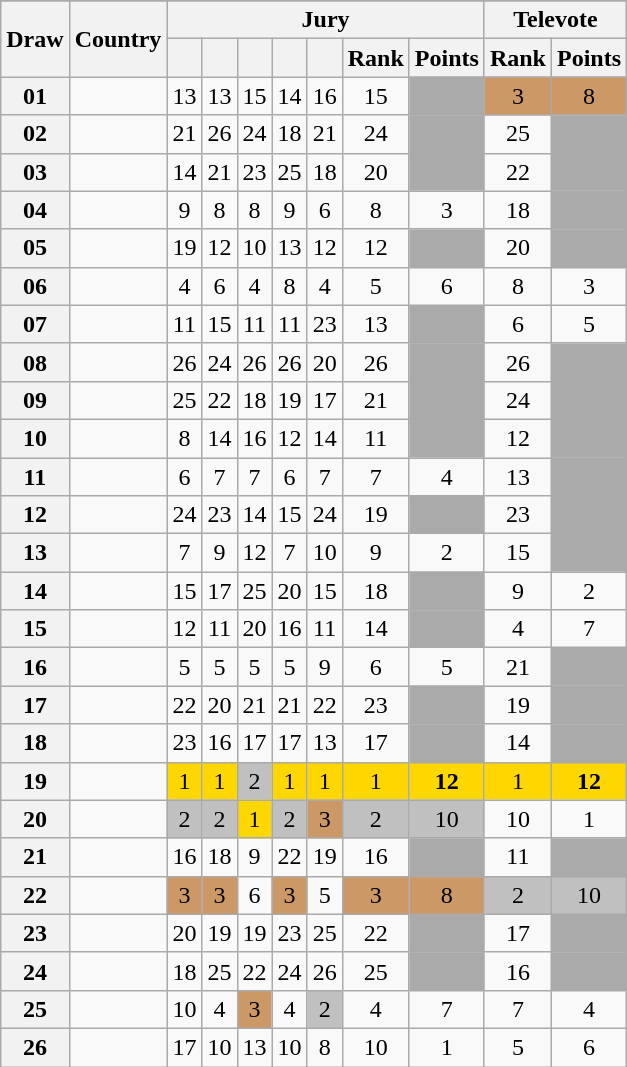<table class="sortable wikitable collapsible plainrowheaders" style="text-align:center;">
<tr>
</tr>
<tr>
<th scope="col" rowspan="2">Draw</th>
<th scope="col" rowspan="2">Country</th>
<th scope="col" colspan="7">Jury</th>
<th scope="col" colspan="2">Televote</th>
</tr>
<tr>
<th scope="col"><small></small></th>
<th scope="col"><small></small></th>
<th scope="col"><small></small></th>
<th scope="col"><small></small></th>
<th scope="col"><small></small></th>
<th scope="col">Rank</th>
<th scope="col">Points</th>
<th scope="col">Rank</th>
<th scope="col">Points</th>
</tr>
<tr>
<th scope="row" style="text-align:center;">01</th>
<td style="text-align:left;"></td>
<td>13</td>
<td>13</td>
<td>15</td>
<td>14</td>
<td>16</td>
<td>15</td>
<td style="background:#AAAAAA;"></td>
<td style="background:#CC9966;">3</td>
<td style="background:#CC9966;">8</td>
</tr>
<tr>
<th scope="row" style="text-align:center;">02</th>
<td style="text-align:left;"></td>
<td>21</td>
<td>26</td>
<td>24</td>
<td>18</td>
<td>21</td>
<td>24</td>
<td style="background:#AAAAAA;"></td>
<td>25</td>
<td style="background:#AAAAAA;"></td>
</tr>
<tr>
<th scope="row" style="text-align:center;">03</th>
<td style="text-align:left;"></td>
<td>14</td>
<td>21</td>
<td>23</td>
<td>25</td>
<td>18</td>
<td>20</td>
<td style="background:#AAAAAA;"></td>
<td>22</td>
<td style="background:#AAAAAA;"></td>
</tr>
<tr>
<th scope="row" style="text-align:center;">04</th>
<td style="text-align:left;"></td>
<td>9</td>
<td>8</td>
<td>8</td>
<td>9</td>
<td>6</td>
<td>8</td>
<td>3</td>
<td>18</td>
<td style="background:#AAAAAA;"></td>
</tr>
<tr>
<th scope="row" style="text-align:center;">05</th>
<td style="text-align:left;"></td>
<td>19</td>
<td>12</td>
<td>10</td>
<td>13</td>
<td>12</td>
<td>12</td>
<td style="background:#AAAAAA;"></td>
<td>20</td>
<td style="background:#AAAAAA;"></td>
</tr>
<tr>
<th scope="row" style="text-align:center;">06</th>
<td style="text-align:left;"></td>
<td>4</td>
<td>6</td>
<td>4</td>
<td>8</td>
<td>4</td>
<td>5</td>
<td>6</td>
<td>8</td>
<td>3</td>
</tr>
<tr>
<th scope="row" style="text-align:center;">07</th>
<td style="text-align:left;"></td>
<td>11</td>
<td>15</td>
<td>11</td>
<td>11</td>
<td>23</td>
<td>13</td>
<td style="background:#AAAAAA;"></td>
<td>6</td>
<td>5</td>
</tr>
<tr>
<th scope="row" style="text-align:center;">08</th>
<td style="text-align:left;"></td>
<td>26</td>
<td>24</td>
<td>26</td>
<td>26</td>
<td>20</td>
<td>26</td>
<td style="background:#AAAAAA;"></td>
<td>26</td>
<td style="background:#AAAAAA;"></td>
</tr>
<tr>
<th scope="row" style="text-align:center;">09</th>
<td style="text-align:left;"></td>
<td>25</td>
<td>22</td>
<td>18</td>
<td>19</td>
<td>17</td>
<td>21</td>
<td style="background:#AAAAAA;"></td>
<td>24</td>
<td style="background:#AAAAAA;"></td>
</tr>
<tr>
<th scope="row" style="text-align:center;">10</th>
<td style="text-align:left;"></td>
<td>8</td>
<td>14</td>
<td>16</td>
<td>12</td>
<td>14</td>
<td>11</td>
<td style="background:#AAAAAA;"></td>
<td>12</td>
<td style="background:#AAAAAA;"></td>
</tr>
<tr>
<th scope="row" style="text-align:center;">11</th>
<td style="text-align:left;"></td>
<td>6</td>
<td>7</td>
<td>7</td>
<td>6</td>
<td>7</td>
<td>7</td>
<td>4</td>
<td>13</td>
<td style="background:#AAAAAA;"></td>
</tr>
<tr>
<th scope="row" style="text-align:center;">12</th>
<td style="text-align:left;"></td>
<td>24</td>
<td>23</td>
<td>14</td>
<td>15</td>
<td>24</td>
<td>19</td>
<td style="background:#AAAAAA;"></td>
<td>23</td>
<td style="background:#AAAAAA;"></td>
</tr>
<tr>
<th scope="row" style="text-align:center;">13</th>
<td style="text-align:left;"></td>
<td>7</td>
<td>9</td>
<td>12</td>
<td>7</td>
<td>10</td>
<td>9</td>
<td>2</td>
<td>15</td>
<td style="background:#AAAAAA;"></td>
</tr>
<tr>
<th scope="row" style="text-align:center;">14</th>
<td style="text-align:left;"></td>
<td>15</td>
<td>17</td>
<td>25</td>
<td>20</td>
<td>15</td>
<td>18</td>
<td style="background:#AAAAAA;"></td>
<td>9</td>
<td>2</td>
</tr>
<tr>
<th scope="row" style="text-align:center;">15</th>
<td style="text-align:left;"></td>
<td>12</td>
<td>11</td>
<td>20</td>
<td>16</td>
<td>11</td>
<td>14</td>
<td style="background:#AAAAAA;"></td>
<td>4</td>
<td>7</td>
</tr>
<tr>
<th scope="row" style="text-align:center;">16</th>
<td style="text-align:left;"></td>
<td>5</td>
<td>5</td>
<td>5</td>
<td>5</td>
<td>9</td>
<td>6</td>
<td>5</td>
<td>21</td>
<td style="background:#AAAAAA;"></td>
</tr>
<tr>
<th scope="row" style="text-align:center;">17</th>
<td style="text-align:left;"></td>
<td>22</td>
<td>20</td>
<td>21</td>
<td>21</td>
<td>22</td>
<td>23</td>
<td style="background:#AAAAAA;"></td>
<td>19</td>
<td style="background:#AAAAAA;"></td>
</tr>
<tr>
<th scope="row" style="text-align:center;">18</th>
<td style="text-align:left;"></td>
<td>23</td>
<td>16</td>
<td>17</td>
<td>17</td>
<td>13</td>
<td>17</td>
<td style="background:#AAAAAA;"></td>
<td>14</td>
<td style="background:#AAAAAA;"></td>
</tr>
<tr>
<th scope="row" style="text-align:center;">19</th>
<td style="text-align:left;"></td>
<td style="background:gold;">1</td>
<td style="background:gold;">1</td>
<td style="background:silver;">2</td>
<td style="background:gold;">1</td>
<td style="background:gold;">1</td>
<td style="background:gold;">1</td>
<td style="background:gold;"><strong>12</strong></td>
<td style="background:gold;">1</td>
<td style="background:gold;"><strong>12</strong></td>
</tr>
<tr>
<th scope="row" style="text-align:center;">20</th>
<td style="text-align:left;"></td>
<td style="background:silver;">2</td>
<td style="background:silver;">2</td>
<td style="background:gold;">1</td>
<td style="background:silver;">2</td>
<td style="background:#CC9966;">3</td>
<td style="background:silver;">2</td>
<td style="background:silver;">10</td>
<td>10</td>
<td>1</td>
</tr>
<tr>
<th scope="row" style="text-align:center;">21</th>
<td style="text-align:left;"></td>
<td>16</td>
<td>18</td>
<td>9</td>
<td>22</td>
<td>19</td>
<td>16</td>
<td style="background:#AAAAAA;"></td>
<td>11</td>
<td style="background:#AAAAAA;"></td>
</tr>
<tr>
<th scope="row" style="text-align:center;">22</th>
<td style="text-align:left;"></td>
<td style="background:#CC9966;">3</td>
<td style="background:#CC9966;">3</td>
<td>6</td>
<td style="background:#CC9966;">3</td>
<td>5</td>
<td style="background:#CC9966;">3</td>
<td style="background:#CC9966;">8</td>
<td style="background:silver;">2</td>
<td style="background:silver;">10</td>
</tr>
<tr>
<th scope="row" style="text-align:center;">23</th>
<td style="text-align:left;"></td>
<td>20</td>
<td>19</td>
<td>19</td>
<td>23</td>
<td>25</td>
<td>22</td>
<td style="background:#AAAAAA;"></td>
<td>17</td>
<td style="background:#AAAAAA;"></td>
</tr>
<tr>
<th scope="row" style="text-align:center;">24</th>
<td style="text-align:left;"></td>
<td>18</td>
<td>25</td>
<td>22</td>
<td>24</td>
<td>26</td>
<td>25</td>
<td style="background:#AAAAAA;"></td>
<td>16</td>
<td style="background:#AAAAAA;"></td>
</tr>
<tr>
<th scope="row" style="text-align:center;">25</th>
<td style="text-align:left;"></td>
<td>10</td>
<td>4</td>
<td style="background:#CC9966;">3</td>
<td>4</td>
<td style="background:silver;">2</td>
<td>4</td>
<td>7</td>
<td>7</td>
<td>4</td>
</tr>
<tr>
<th scope="row" style="text-align:center;">26</th>
<td style="text-align:left;"></td>
<td>17</td>
<td>10</td>
<td>13</td>
<td>10</td>
<td>8</td>
<td>10</td>
<td>1</td>
<td>5</td>
<td>6</td>
</tr>
</table>
